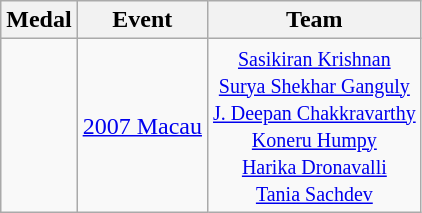<table class="wikitable sortable" style="text-align:center">
<tr>
<th>Medal</th>
<th>Event</th>
<th>Team</th>
</tr>
<tr>
<td></td>
<td><a href='#'>2007 Macau</a></td>
<td><small><a href='#'>Sasikiran Krishnan</a><br><a href='#'>Surya Shekhar Ganguly</a><br><a href='#'>J. Deepan Chakkravarthy</a><br><a href='#'>Koneru Humpy</a><br><a href='#'>Harika Dronavalli</a><br><a href='#'>Tania Sachdev</a></small></td>
</tr>
</table>
